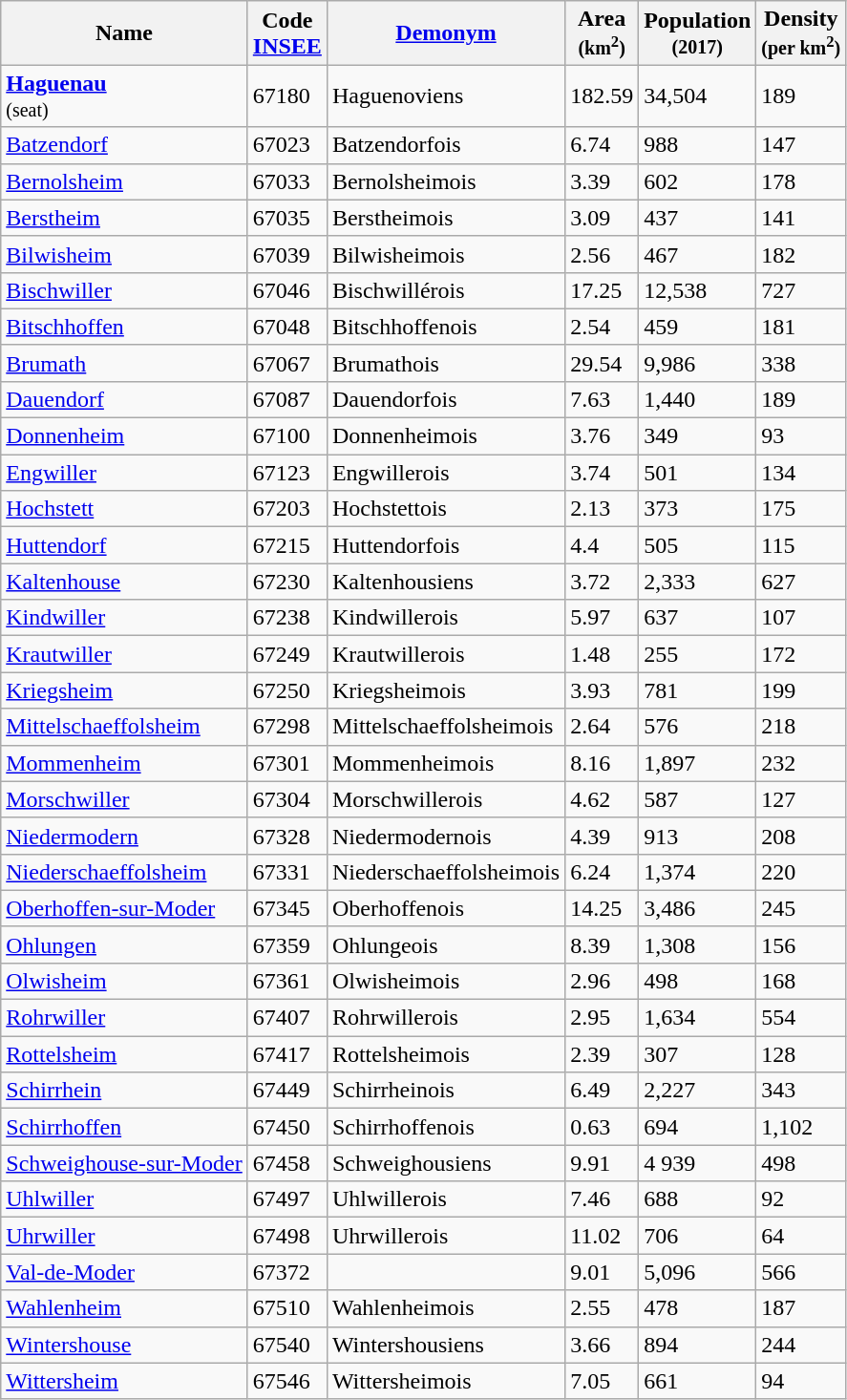<table class="wikitable">
<tr>
<th>Name</th>
<th>Code<br><a href='#'>INSEE</a></th>
<th><a href='#'>Demonym</a></th>
<th>Area<br><small>(km<sup>2</sup>)</small></th>
<th>Population<br><small>(2017)</small></th>
<th>Density<br><small>(per km<sup>2</sup>)</small></th>
</tr>
<tr>
<td><strong><a href='#'>Haguenau</a></strong><br><small>(seat)</small></td>
<td>67180</td>
<td>Haguenoviens</td>
<td>182.59</td>
<td>34,504</td>
<td>189</td>
</tr>
<tr>
<td><a href='#'>Batzendorf</a></td>
<td>67023</td>
<td>Batzendorfois</td>
<td>6.74</td>
<td>988</td>
<td>147</td>
</tr>
<tr>
<td><a href='#'>Bernolsheim</a></td>
<td>67033</td>
<td>Bernolsheimois</td>
<td>3.39</td>
<td>602</td>
<td>178</td>
</tr>
<tr>
<td><a href='#'>Berstheim</a></td>
<td>67035</td>
<td>Berstheimois</td>
<td>3.09</td>
<td>437</td>
<td>141</td>
</tr>
<tr>
<td><a href='#'>Bilwisheim</a></td>
<td>67039</td>
<td>Bilwisheimois</td>
<td>2.56</td>
<td>467</td>
<td>182</td>
</tr>
<tr>
<td><a href='#'>Bischwiller</a></td>
<td>67046</td>
<td>Bischwillérois</td>
<td>17.25</td>
<td>12,538</td>
<td>727</td>
</tr>
<tr>
<td><a href='#'>Bitschhoffen</a></td>
<td>67048</td>
<td>Bitschhoffenois</td>
<td>2.54</td>
<td>459</td>
<td>181</td>
</tr>
<tr>
<td><a href='#'>Brumath</a></td>
<td>67067</td>
<td>Brumathois</td>
<td>29.54</td>
<td>9,986</td>
<td>338</td>
</tr>
<tr>
<td><a href='#'>Dauendorf</a></td>
<td>67087</td>
<td>Dauendorfois</td>
<td>7.63</td>
<td>1,440</td>
<td>189</td>
</tr>
<tr>
<td><a href='#'>Donnenheim</a></td>
<td>67100</td>
<td>Donnenheimois</td>
<td>3.76</td>
<td>349</td>
<td>93</td>
</tr>
<tr>
<td><a href='#'>Engwiller</a></td>
<td>67123</td>
<td>Engwillerois</td>
<td>3.74</td>
<td>501</td>
<td>134</td>
</tr>
<tr>
<td><a href='#'>Hochstett</a></td>
<td>67203</td>
<td>Hochstettois</td>
<td>2.13</td>
<td>373</td>
<td>175</td>
</tr>
<tr>
<td><a href='#'>Huttendorf</a></td>
<td>67215</td>
<td>Huttendorfois</td>
<td>4.4</td>
<td>505</td>
<td>115</td>
</tr>
<tr>
<td><a href='#'>Kaltenhouse</a></td>
<td>67230</td>
<td>Kaltenhousiens</td>
<td>3.72</td>
<td>2,333</td>
<td>627</td>
</tr>
<tr>
<td><a href='#'>Kindwiller</a></td>
<td>67238</td>
<td>Kindwillerois</td>
<td>5.97</td>
<td>637</td>
<td>107</td>
</tr>
<tr>
<td><a href='#'>Krautwiller</a></td>
<td>67249</td>
<td>Krautwillerois</td>
<td>1.48</td>
<td>255</td>
<td>172</td>
</tr>
<tr>
<td><a href='#'>Kriegsheim</a></td>
<td>67250</td>
<td>Kriegsheimois</td>
<td>3.93</td>
<td>781</td>
<td>199</td>
</tr>
<tr>
<td><a href='#'>Mittelschaeffolsheim</a></td>
<td>67298</td>
<td>Mittelschaeffolsheimois</td>
<td>2.64</td>
<td>576</td>
<td>218</td>
</tr>
<tr>
<td><a href='#'>Mommenheim</a></td>
<td>67301</td>
<td>Mommenheimois</td>
<td>8.16</td>
<td>1,897</td>
<td>232</td>
</tr>
<tr>
<td><a href='#'>Morschwiller</a></td>
<td>67304</td>
<td>Morschwillerois</td>
<td>4.62</td>
<td>587</td>
<td>127</td>
</tr>
<tr>
<td><a href='#'>Niedermodern</a></td>
<td>67328</td>
<td>Niedermodernois</td>
<td>4.39</td>
<td>913</td>
<td>208</td>
</tr>
<tr>
<td><a href='#'>Niederschaeffolsheim</a></td>
<td>67331</td>
<td>Niederschaeffolsheimois</td>
<td>6.24</td>
<td>1,374</td>
<td>220</td>
</tr>
<tr>
<td><a href='#'>Oberhoffen-sur-Moder</a></td>
<td>67345</td>
<td>Oberhoffenois</td>
<td>14.25</td>
<td>3,486</td>
<td>245</td>
</tr>
<tr>
<td><a href='#'>Ohlungen</a></td>
<td>67359</td>
<td>Ohlungeois</td>
<td>8.39</td>
<td>1,308</td>
<td>156</td>
</tr>
<tr>
<td><a href='#'>Olwisheim</a></td>
<td>67361</td>
<td>Olwisheimois</td>
<td>2.96</td>
<td>498</td>
<td>168</td>
</tr>
<tr>
<td><a href='#'>Rohrwiller</a></td>
<td>67407</td>
<td>Rohrwillerois</td>
<td>2.95</td>
<td>1,634</td>
<td>554</td>
</tr>
<tr>
<td><a href='#'>Rottelsheim</a></td>
<td>67417</td>
<td>Rottelsheimois</td>
<td>2.39</td>
<td>307</td>
<td>128</td>
</tr>
<tr>
<td><a href='#'>Schirrhein</a></td>
<td>67449</td>
<td>Schirrheinois</td>
<td>6.49</td>
<td>2,227</td>
<td>343</td>
</tr>
<tr>
<td><a href='#'>Schirrhoffen</a></td>
<td>67450</td>
<td>Schirrhoffenois</td>
<td>0.63</td>
<td>694</td>
<td>1,102</td>
</tr>
<tr>
<td><a href='#'>Schweighouse-sur-Moder</a></td>
<td>67458</td>
<td>Schweighousiens</td>
<td>9.91</td>
<td>4 939</td>
<td>498</td>
</tr>
<tr>
<td><a href='#'>Uhlwiller</a></td>
<td>67497</td>
<td>Uhlwillerois</td>
<td>7.46</td>
<td>688</td>
<td>92</td>
</tr>
<tr>
<td><a href='#'>Uhrwiller</a></td>
<td>67498</td>
<td>Uhrwillerois</td>
<td>11.02</td>
<td>706</td>
<td>64</td>
</tr>
<tr>
<td><a href='#'>Val-de-Moder</a></td>
<td>67372</td>
<td></td>
<td>9.01</td>
<td>5,096</td>
<td>566</td>
</tr>
<tr>
<td><a href='#'>Wahlenheim</a></td>
<td>67510</td>
<td>Wahlenheimois</td>
<td>2.55</td>
<td>478</td>
<td>187</td>
</tr>
<tr>
<td><a href='#'>Wintershouse</a></td>
<td>67540</td>
<td>Wintershousiens</td>
<td>3.66</td>
<td>894</td>
<td>244</td>
</tr>
<tr>
<td><a href='#'>Wittersheim</a></td>
<td>67546</td>
<td>Wittersheimois</td>
<td>7.05</td>
<td>661</td>
<td>94</td>
</tr>
</table>
